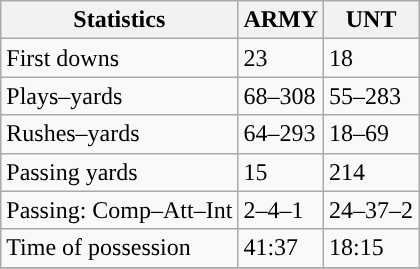<table class="wikitable" style="float: left;">
<tr>
<th>Statistics</th>
<th>ARMY</th>
<th>UNT</th>
</tr>
<tr>
<td>First downs</td>
<td>23</td>
<td>18</td>
</tr>
<tr>
<td>Plays–yards</td>
<td>68–308</td>
<td>55–283</td>
</tr>
<tr>
<td>Rushes–yards</td>
<td>64–293</td>
<td>18–69</td>
</tr>
<tr>
<td>Passing yards</td>
<td>15</td>
<td>214</td>
</tr>
<tr>
<td>Passing: Comp–Att–Int</td>
<td>2–4–1</td>
<td>24–37–2</td>
</tr>
<tr>
<td>Time of possession</td>
<td>41:37</td>
<td>18:15</td>
</tr>
<tr>
</tr>
</table>
